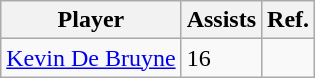<table class="wikitable">
<tr>
<th>Player</th>
<th>Assists</th>
<th>Ref.</th>
</tr>
<tr>
<td> <a href='#'>Kevin De Bruyne</a></td>
<td>16</td>
<td></td>
</tr>
</table>
